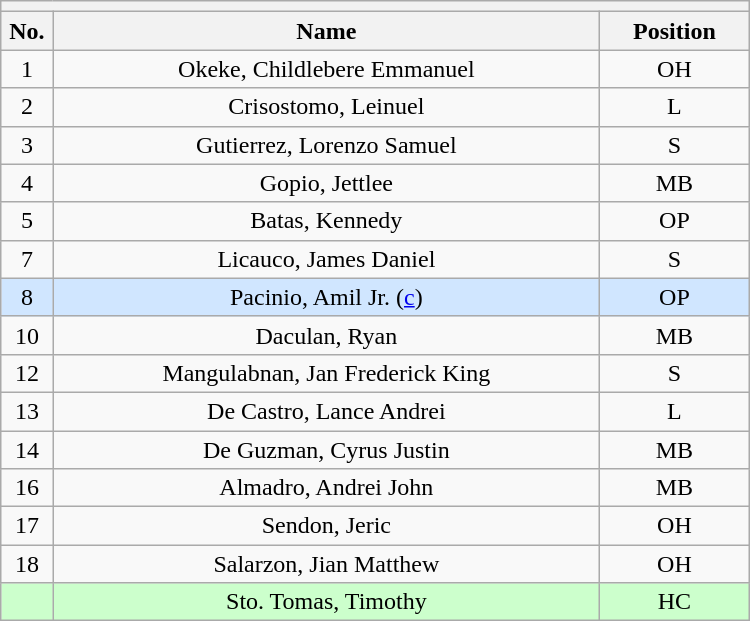<table class="wikitable mw-collapsible mw-collapsed" style="text-align:center; width:500px; border:none">
<tr>
<th style="text-align:center" colspan="3"></th>
</tr>
<tr>
<th style="width:7%">No.</th>
<th>Name</th>
<th style="width:20%">Position</th>
</tr>
<tr>
<td>1</td>
<td>Okeke, Childlebere Emmanuel</td>
<td>OH</td>
</tr>
<tr>
<td>2</td>
<td>Crisostomo, Leinuel</td>
<td>L</td>
</tr>
<tr>
<td>3</td>
<td>Gutierrez, Lorenzo Samuel</td>
<td>S</td>
</tr>
<tr>
<td>4</td>
<td>Gopio, Jettlee</td>
<td>MB</td>
</tr>
<tr>
<td>5</td>
<td>Batas, Kennedy</td>
<td>OP</td>
</tr>
<tr>
<td>7</td>
<td>Licauco, James Daniel</td>
<td>S</td>
</tr>
<tr bgcolor=#D0E6FF>
<td>8</td>
<td>Pacinio, Amil Jr. (<a href='#'>c</a>)</td>
<td>OP</td>
</tr>
<tr>
<td>10</td>
<td>Daculan, Ryan</td>
<td>MB</td>
</tr>
<tr>
<td>12</td>
<td>Mangulabnan, Jan Frederick King</td>
<td>S</td>
</tr>
<tr>
<td>13</td>
<td>De Castro, Lance Andrei</td>
<td>L</td>
</tr>
<tr>
<td>14</td>
<td>De Guzman, Cyrus Justin</td>
<td>MB</td>
</tr>
<tr>
<td>16</td>
<td>Almadro, Andrei John</td>
<td>MB</td>
</tr>
<tr>
<td>17</td>
<td>Sendon, Jeric</td>
<td>OH</td>
</tr>
<tr>
<td>18</td>
<td>Salarzon, Jian Matthew</td>
<td>OH</td>
</tr>
<tr bgcolor=#CCFFCC>
<td></td>
<td>Sto. Tomas, Timothy</td>
<td>HC</td>
</tr>
</table>
